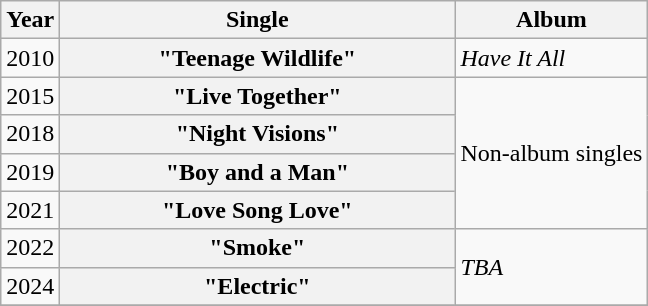<table class="wikitable plainrowheaders">
<tr>
<th>Year</th>
<th style="width:16em;">Single</th>
<th>Album</th>
</tr>
<tr>
<td>2010</td>
<th scope="row">"Teenage Wildlife"</th>
<td><em>Have It All</em></td>
</tr>
<tr>
<td>2015</td>
<th scope="row">"Live Together"</th>
<td rowspan=4>Non-album singles</td>
</tr>
<tr>
<td>2018</td>
<th scope="row">"Night Visions"</th>
</tr>
<tr>
<td>2019</td>
<th scope="row">"Boy and a Man"</th>
</tr>
<tr>
<td>2021</td>
<th scope="row">"Love Song Love"</th>
</tr>
<tr>
<td>2022</td>
<th scope="row">"Smoke"</th>
<td rowspan="2"><em>TBA</em></td>
</tr>
<tr>
<td>2024</td>
<th scope="row">"Electric"</th>
</tr>
<tr>
</tr>
</table>
